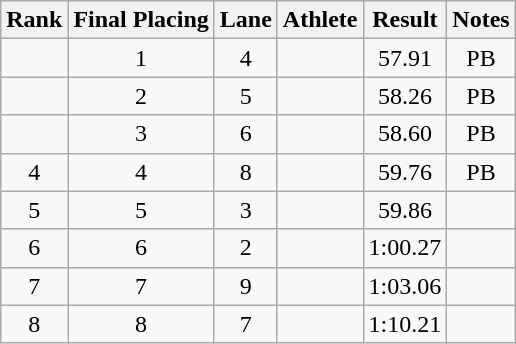<table class="wikitable sortable" style="text-align:center">
<tr>
<th>Rank</th>
<th>Final Placing</th>
<th>Lane</th>
<th>Athlete</th>
<th>Result</th>
<th>Notes</th>
</tr>
<tr>
<td></td>
<td>1</td>
<td>4</td>
<td align=left></td>
<td>57.91</td>
<td>PB</td>
</tr>
<tr>
<td></td>
<td>2</td>
<td>5</td>
<td align=left></td>
<td>58.26</td>
<td>PB</td>
</tr>
<tr>
<td></td>
<td>3</td>
<td>6</td>
<td align=left></td>
<td>58.60</td>
<td>PB</td>
</tr>
<tr>
<td>4</td>
<td>4</td>
<td>8</td>
<td align=left></td>
<td>59.76</td>
<td>PB</td>
</tr>
<tr>
<td>5</td>
<td>5</td>
<td>3</td>
<td align=left></td>
<td>59.86</td>
<td></td>
</tr>
<tr>
<td>6</td>
<td>6</td>
<td>2</td>
<td align=left></td>
<td>1:00.27</td>
<td></td>
</tr>
<tr>
<td>7</td>
<td>7</td>
<td>9</td>
<td align=left></td>
<td>1:03.06</td>
<td></td>
</tr>
<tr>
<td>8</td>
<td>8</td>
<td>7</td>
<td align=left></td>
<td>1:10.21</td>
<td></td>
</tr>
</table>
